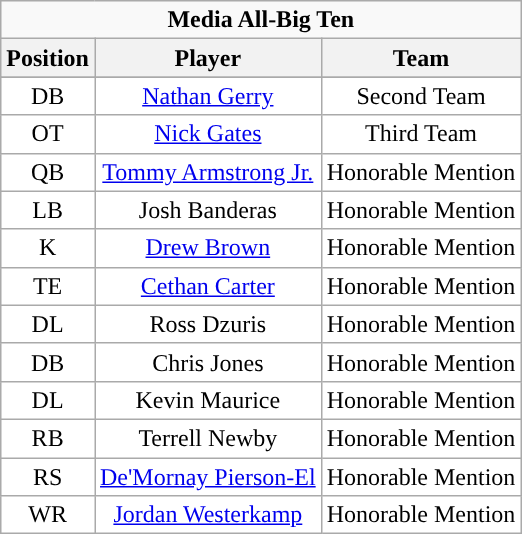<table class="wikitable sortable" style="text-align:center">
<tr>
<td colspan=3"><strong>Media All-Big Ten</strong></td>
</tr>
<tr>
<th>Position</th>
<th>Player</th>
<th>Team</th>
</tr>
<tr>
</tr>
<tr style="text-align:center;">
<td style="background:white">DB</td>
<td style="background:white"><a href='#'>Nathan Gerry</a></td>
<td style="background:white">Second Team</td>
</tr>
<tr style="text-align:center;">
<td style="background:white">OT</td>
<td style="background:white"><a href='#'>Nick Gates</a></td>
<td style="background:white">Third Team</td>
</tr>
<tr style="text-align:center;">
<td style="background:white">QB</td>
<td style="background:white"><a href='#'>Tommy Armstrong Jr.</a></td>
<td style="background:white">Honorable Mention</td>
</tr>
<tr style="text-align:center;">
<td style="background:white">LB</td>
<td style="background:white">Josh Banderas</td>
<td style="background:white">Honorable Mention</td>
</tr>
<tr style="text-align:center;">
<td style="background:white">K</td>
<td style="background:white"><a href='#'>Drew Brown</a></td>
<td style="background:white">Honorable Mention</td>
</tr>
<tr style="text-align:center;">
<td style="background:white">TE</td>
<td style="background:white"><a href='#'>Cethan Carter</a></td>
<td style="background:white">Honorable Mention</td>
</tr>
<tr style="text-align:center;">
<td style="background:white">DL</td>
<td style="background:white">Ross Dzuris</td>
<td style="background:white">Honorable Mention</td>
</tr>
<tr style="text-align:center;">
<td style="background:white">DB</td>
<td style="background:white">Chris Jones</td>
<td style="background:white">Honorable Mention</td>
</tr>
<tr style="text-align:center;">
<td style="background:white">DL</td>
<td style="background:white">Kevin Maurice</td>
<td style="background:white">Honorable Mention</td>
</tr>
<tr style="text-align:center;">
<td style="background:white">RB</td>
<td style="background:white">Terrell Newby</td>
<td style="background:white">Honorable Mention</td>
</tr>
<tr style="text-align:center;">
<td style="background:white">RS</td>
<td style="background:white"><a href='#'>De'Mornay Pierson-El</a></td>
<td style="background:white">Honorable Mention</td>
</tr>
<tr style="text-align:center;">
<td style="background:white">WR</td>
<td style="background:white"><a href='#'>Jordan Westerkamp</a></td>
<td style="background:white">Honorable Mention</td>
</tr>
</table>
